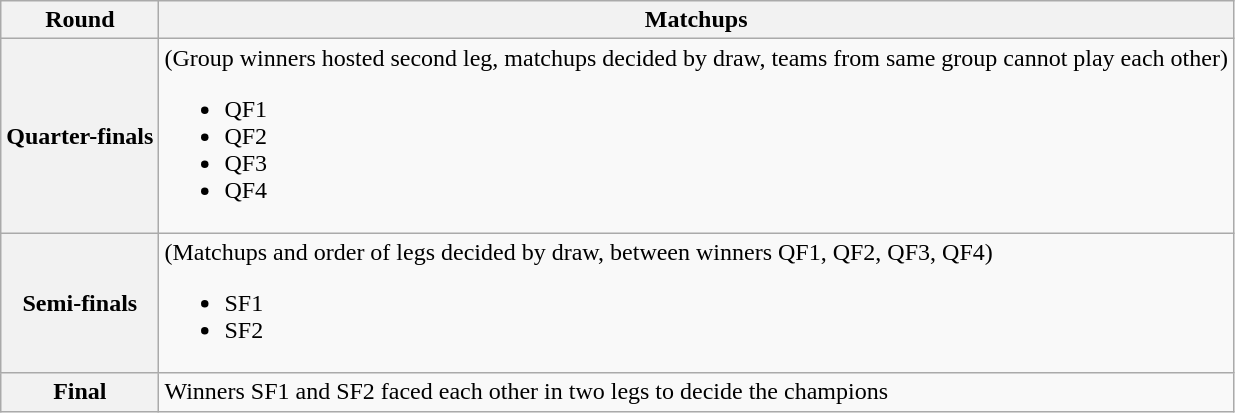<table class=wikitable>
<tr>
<th>Round</th>
<th>Matchups</th>
</tr>
<tr>
<th>Quarter-finals</th>
<td>(Group winners hosted second leg, matchups decided by draw, teams from same group cannot play each other)<br><ul><li>QF1</li><li>QF2</li><li>QF3</li><li>QF4</li></ul></td>
</tr>
<tr>
<th>Semi-finals</th>
<td>(Matchups and order of legs decided by draw, between winners QF1, QF2, QF3, QF4)<br><ul><li>SF1</li><li>SF2</li></ul></td>
</tr>
<tr>
<th>Final</th>
<td>Winners SF1 and SF2 faced each other in two legs to decide the champions</td>
</tr>
</table>
